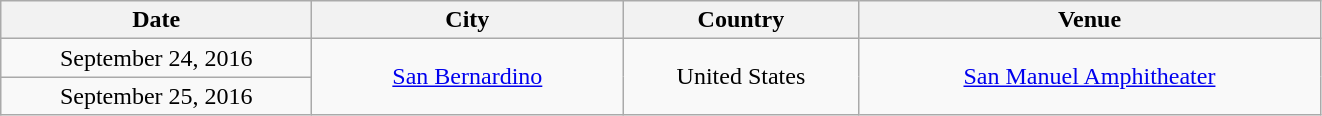<table class="wikitable" style="text-align:center;">
<tr>
<th style="width:200px;">Date</th>
<th style="width:200px;">City</th>
<th style="width:150px;">Country</th>
<th style="width:300px;">Venue</th>
</tr>
<tr>
<td>September 24, 2016</td>
<td rowspan="2"><a href='#'>San Bernardino</a></td>
<td rowspan="2">United States</td>
<td rowspan="2"><a href='#'>San Manuel Amphitheater</a></td>
</tr>
<tr>
<td>September 25, 2016</td>
</tr>
</table>
